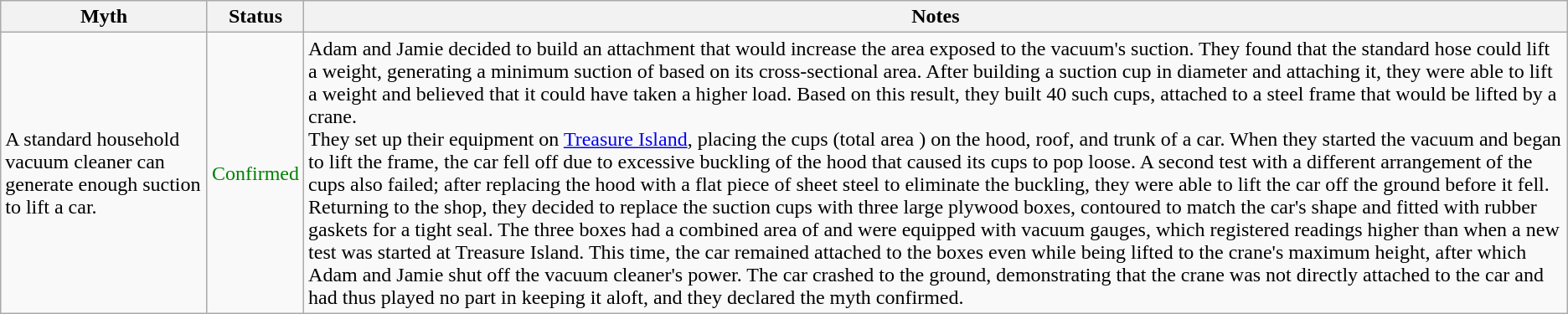<table class="wikitable plainrowheaders">
<tr>
<th scope"col">Myth</th>
<th scope"col">Status</th>
<th scope"col">Notes</th>
</tr>
<tr>
<td scope"row">A standard household vacuum cleaner can generate enough suction to lift a car.</td>
<td style="color:green">Confirmed</td>
<td>Adam and Jamie decided to build an attachment that would increase the area exposed to the vacuum's suction. They found that the standard hose could lift a  weight, generating a minimum suction of  based on its cross-sectional area. After building a suction cup  in diameter and attaching it, they were able to lift a  weight and believed that it could have taken a higher load. Based on this result, they built 40 such cups, attached to a steel frame that would be lifted by a crane.<br>They set up their equipment on <a href='#'>Treasure Island</a>, placing the cups (total area ) on the hood, roof, and trunk of a  car. When they started the vacuum and began to lift the frame, the car fell off due to excessive buckling of the hood that caused its cups to pop loose. A second test with a different arrangement of the cups also failed; after replacing the hood with a flat piece of sheet steel to eliminate the buckling, they were able to lift the car  off the ground before it fell.<br>Returning to the shop, they decided to replace the suction cups with three large plywood boxes, contoured to match the car's shape and fitted with rubber gaskets for a tight seal. The three boxes had a combined area of  and were equipped with vacuum gauges, which registered readings higher than  when a new test was started at Treasure Island. This time, the car remained attached to the boxes even while being lifted to the crane's maximum height, after which Adam and Jamie shut off the vacuum cleaner's power. The car crashed to the ground, demonstrating that the crane was not directly attached to the car and had thus played no part in keeping it aloft, and they declared the myth confirmed.</td>
</tr>
</table>
